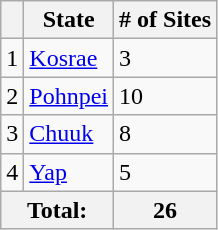<table class="wikitable sortable">
<tr>
<th></th>
<th><strong>State</strong></th>
<th><strong># of Sites</strong></th>
</tr>
<tr ->
<td>1</td>
<td><a href='#'>Kosrae</a></td>
<td>3</td>
</tr>
<tr ->
<td>2</td>
<td><a href='#'>Pohnpei</a></td>
<td>10</td>
</tr>
<tr ->
<td>3</td>
<td><a href='#'>Chuuk</a></td>
<td>8</td>
</tr>
<tr ->
<td>4</td>
<td><a href='#'>Yap</a></td>
<td>5</td>
</tr>
<tr class="sortbottom">
<th colspan="2">Total:</th>
<th>26</th>
</tr>
</table>
